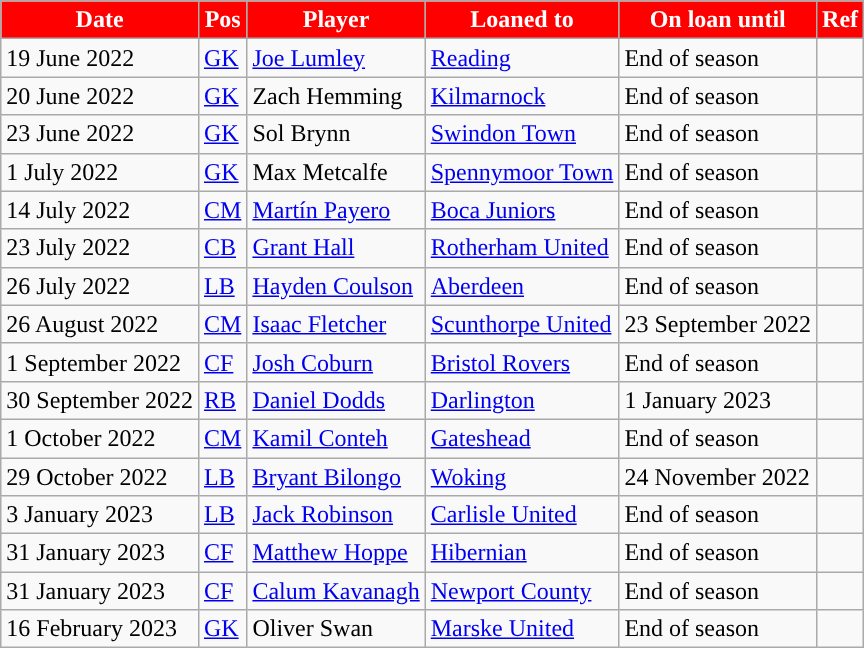<table class="wikitable plainrowheaders sortable">
<tr>
<th style="background:#FF0000; color:#FFFFFF; ">Date</th>
<th style="background:#FF0000; color:#FFFFFF; ">Pos</th>
<th style="background:#FF0000; color:#FFFFFF; ">Player</th>
<th style="background:#FF0000; color:#FFFFFF; ">Loaned to</th>
<th style="background:#FF0000; color:#FFFFFF; ">On loan until</th>
<th style="background:#FF0000; color:#FFFFFF; ">Ref</th>
</tr>
<tr>
<td>19 June 2022</td>
<td><a href='#'>GK</a></td>
<td> <a href='#'>Joe Lumley</a></td>
<td> <a href='#'>Reading</a></td>
<td>End of season</td>
<td></td>
</tr>
<tr>
<td>20 June 2022</td>
<td><a href='#'>GK</a></td>
<td> Zach Hemming</td>
<td> <a href='#'>Kilmarnock</a></td>
<td>End of season</td>
<td></td>
</tr>
<tr>
<td>23 June 2022</td>
<td><a href='#'>GK</a></td>
<td> Sol Brynn</td>
<td> <a href='#'>Swindon Town</a></td>
<td>End of season</td>
<td></td>
</tr>
<tr>
<td>1 July 2022</td>
<td><a href='#'>GK</a></td>
<td> Max Metcalfe</td>
<td> <a href='#'>Spennymoor Town</a></td>
<td>End of season</td>
<td></td>
</tr>
<tr>
<td>14 July 2022</td>
<td><a href='#'>CM</a></td>
<td> <a href='#'>Martín Payero</a></td>
<td> <a href='#'>Boca Juniors</a></td>
<td>End of season</td>
<td></td>
</tr>
<tr>
<td>23 July 2022</td>
<td><a href='#'>CB</a></td>
<td> <a href='#'>Grant Hall</a></td>
<td> <a href='#'>Rotherham United</a></td>
<td>End of season</td>
<td></td>
</tr>
<tr>
<td>26 July 2022</td>
<td><a href='#'>LB</a></td>
<td> <a href='#'>Hayden Coulson</a></td>
<td> <a href='#'>Aberdeen</a></td>
<td>End of season</td>
<td></td>
</tr>
<tr>
<td>26 August 2022</td>
<td><a href='#'>CM</a></td>
<td> <a href='#'>Isaac Fletcher</a></td>
<td> <a href='#'>Scunthorpe United</a></td>
<td>23 September 2022</td>
<td></td>
</tr>
<tr>
<td>1 September 2022</td>
<td><a href='#'>CF</a></td>
<td> <a href='#'>Josh Coburn</a></td>
<td> <a href='#'>Bristol Rovers</a></td>
<td>End of season</td>
<td></td>
</tr>
<tr>
<td>30 September 2022</td>
<td><a href='#'>RB</a></td>
<td> <a href='#'>Daniel Dodds</a></td>
<td> <a href='#'>Darlington</a></td>
<td>1 January 2023</td>
<td></td>
</tr>
<tr>
<td>1 October 2022</td>
<td><a href='#'>CM</a></td>
<td> <a href='#'>Kamil Conteh</a></td>
<td> <a href='#'>Gateshead</a></td>
<td>End of season</td>
<td></td>
</tr>
<tr>
<td>29 October 2022</td>
<td><a href='#'>LB</a></td>
<td> <a href='#'>Bryant Bilongo</a></td>
<td> <a href='#'>Woking</a></td>
<td>24 November 2022</td>
<td></td>
</tr>
<tr>
<td>3 January 2023</td>
<td><a href='#'>LB</a></td>
<td> <a href='#'>Jack Robinson</a></td>
<td> <a href='#'>Carlisle United</a></td>
<td>End of season</td>
<td></td>
</tr>
<tr>
<td>31 January 2023</td>
<td><a href='#'>CF</a></td>
<td> <a href='#'>Matthew Hoppe</a></td>
<td> <a href='#'>Hibernian</a></td>
<td>End of season</td>
<td></td>
</tr>
<tr>
<td>31 January 2023</td>
<td><a href='#'>CF</a></td>
<td> <a href='#'>Calum Kavanagh</a></td>
<td> <a href='#'>Newport County</a></td>
<td>End of season</td>
<td></td>
</tr>
<tr>
<td>16 February 2023</td>
<td><a href='#'>GK</a></td>
<td> Oliver Swan</td>
<td> <a href='#'>Marske United</a></td>
<td>End of season</td>
<td></td>
</tr>
</table>
